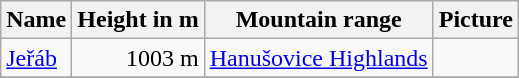<table class="wikitable sortable">
<tr>
<th>Name</th>
<th>Height in m</th>
<th>Mountain range</th>
<th>Picture</th>
</tr>
<tr>
<td><a href='#'>Jeřáb</a></td>
<td style="text-align:right">1003 m</td>
<td><a href='#'>Hanušovice Highlands</a></td>
<td></td>
</tr>
<tr>
</tr>
</table>
